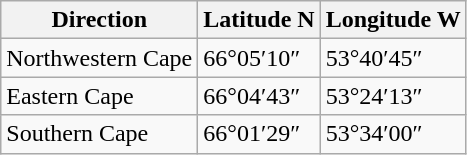<table class="wikitable">
<tr>
<th>Direction</th>
<th>Latitude N</th>
<th>Longitude W</th>
</tr>
<tr>
<td>Northwestern Cape</td>
<td>66°05′10″</td>
<td>53°40′45″</td>
</tr>
<tr>
<td>Eastern Cape</td>
<td>66°04′43″</td>
<td>53°24′13″</td>
</tr>
<tr>
<td>Southern Cape</td>
<td>66°01′29″</td>
<td>53°34′00″</td>
</tr>
</table>
